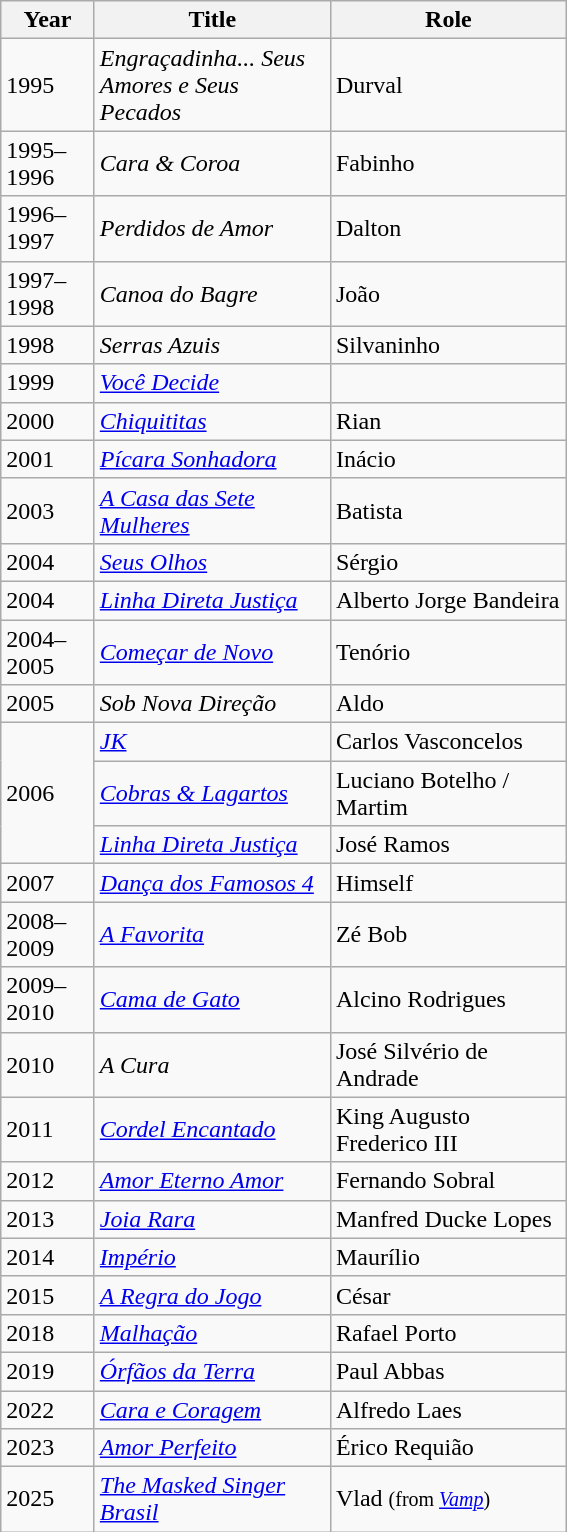<table class="wikitable sortable">
<tr>
<th width=055>Year</th>
<th width=150>Title</th>
<th width=150>Role</th>
</tr>
<tr>
<td>1995</td>
<td><em>Engraçadinha... Seus Amores e Seus Pecados</em></td>
<td>Durval</td>
</tr>
<tr>
<td>1995–1996</td>
<td><em>Cara & Coroa</em></td>
<td>Fabinho</td>
</tr>
<tr>
<td>1996–1997</td>
<td><em>Perdidos de Amor</em></td>
<td>Dalton</td>
</tr>
<tr>
<td>1997–1998</td>
<td><em>Canoa do Bagre</em></td>
<td>João</td>
</tr>
<tr>
<td>1998</td>
<td><em>Serras Azuis</em></td>
<td>Silvaninho</td>
</tr>
<tr>
<td>1999</td>
<td><em><a href='#'>Você Decide</a></em></td>
<td></td>
</tr>
<tr>
<td>2000</td>
<td><em><a href='#'>Chiquititas</a></em></td>
<td>Rian</td>
</tr>
<tr>
<td>2001</td>
<td><em><a href='#'>Pícara Sonhadora</a></em></td>
<td>Inácio</td>
</tr>
<tr>
<td>2003</td>
<td><em><a href='#'>A Casa das Sete Mulheres</a></em></td>
<td>Batista</td>
</tr>
<tr>
<td>2004</td>
<td><em><a href='#'>Seus Olhos</a></em></td>
<td>Sérgio</td>
</tr>
<tr>
<td>2004</td>
<td><em><a href='#'>Linha Direta Justiça</a></em></td>
<td>Alberto Jorge Bandeira</td>
</tr>
<tr>
<td>2004–2005</td>
<td><em><a href='#'>Começar de Novo</a></em></td>
<td>Tenório</td>
</tr>
<tr>
<td>2005</td>
<td><em>Sob Nova Direção</em></td>
<td>Aldo</td>
</tr>
<tr>
<td rowspan=3>2006</td>
<td><em><a href='#'>JK</a></em></td>
<td>Carlos Vasconcelos</td>
</tr>
<tr>
<td><em><a href='#'>Cobras & Lagartos</a></em></td>
<td>Luciano Botelho / Martim</td>
</tr>
<tr>
<td><em><a href='#'>Linha Direta Justiça</a></em></td>
<td>José Ramos</td>
</tr>
<tr>
<td>2007</td>
<td><em><a href='#'>Dança dos Famosos 4</a></em></td>
<td>Himself</td>
</tr>
<tr>
<td>2008–2009</td>
<td><em><a href='#'>A Favorita</a></em></td>
<td>Zé Bob</td>
</tr>
<tr>
<td>2009–2010</td>
<td><em><a href='#'>Cama de Gato</a></em></td>
<td>Alcino Rodrigues</td>
</tr>
<tr>
<td>2010</td>
<td><em>A Cura</em></td>
<td>José Silvério de Andrade</td>
</tr>
<tr>
<td>2011</td>
<td><em><a href='#'>Cordel Encantado</a></em></td>
<td>King Augusto Frederico III</td>
</tr>
<tr>
<td>2012</td>
<td><em><a href='#'>Amor Eterno Amor</a></em></td>
<td>Fernando Sobral</td>
</tr>
<tr>
<td>2013</td>
<td><em><a href='#'>Joia Rara</a></em></td>
<td>Manfred Ducke Lopes</td>
</tr>
<tr>
<td>2014</td>
<td><em><a href='#'>Império</a></em></td>
<td>Maurílio</td>
</tr>
<tr>
<td>2015</td>
<td><em><a href='#'>A Regra do Jogo</a></em></td>
<td>César</td>
</tr>
<tr>
<td>2018</td>
<td><em><a href='#'>Malhação</a></em></td>
<td>Rafael Porto</td>
</tr>
<tr>
<td>2019</td>
<td><em><a href='#'>Órfãos da Terra</a></em></td>
<td>Paul Abbas</td>
</tr>
<tr>
<td>2022</td>
<td><em><a href='#'>Cara e Coragem</a></em></td>
<td>Alfredo Laes</td>
</tr>
<tr>
<td>2023</td>
<td><em><a href='#'>Amor Perfeito</a></em></td>
<td>Érico Requião</td>
</tr>
<tr>
<td>2025</td>
<td><em><a href='#'>The Masked Singer Brasil</a></em></td>
<td>Vlad <small>(from <em><a href='#'>Vamp</a></em>)</small></td>
</tr>
</table>
